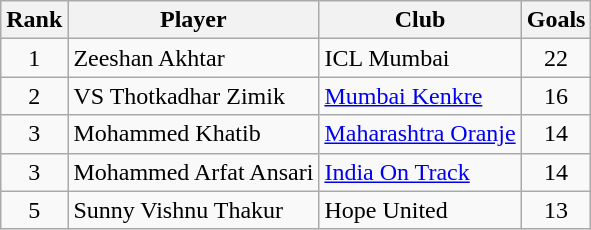<table class="wikitable" style="text-align:center">
<tr>
<th>Rank</th>
<th>Player</th>
<th>Club</th>
<th>Goals</th>
</tr>
<tr>
<td>1</td>
<td align="left">Zeeshan Akhtar</td>
<td align="left">ICL Mumbai</td>
<td>22</td>
</tr>
<tr>
<td>2</td>
<td align="left">VS Thotkadhar Zimik</td>
<td align="left"><a href='#'>Mumbai Kenkre</a></td>
<td>16</td>
</tr>
<tr>
<td>3</td>
<td align="left">Mohammed Khatib</td>
<td align="left"><a href='#'>Maharashtra Oranje</a></td>
<td>14</td>
</tr>
<tr>
<td>3</td>
<td align="left">Mohammed Arfat Ansari</td>
<td align="left"><a href='#'>India On Track</a></td>
<td>14</td>
</tr>
<tr>
<td>5</td>
<td align="left">Sunny Vishnu Thakur</td>
<td align="left">Hope United</td>
<td>13</td>
</tr>
</table>
